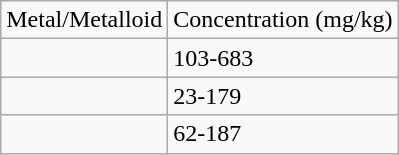<table class="wikitable">
<tr>
<td>Metal/Metalloid</td>
<td>Concentration (mg/kg)</td>
</tr>
<tr>
<td></td>
<td>103-683</td>
</tr>
<tr>
<td></td>
<td>23-179</td>
</tr>
<tr>
<td></td>
<td>62-187</td>
</tr>
</table>
